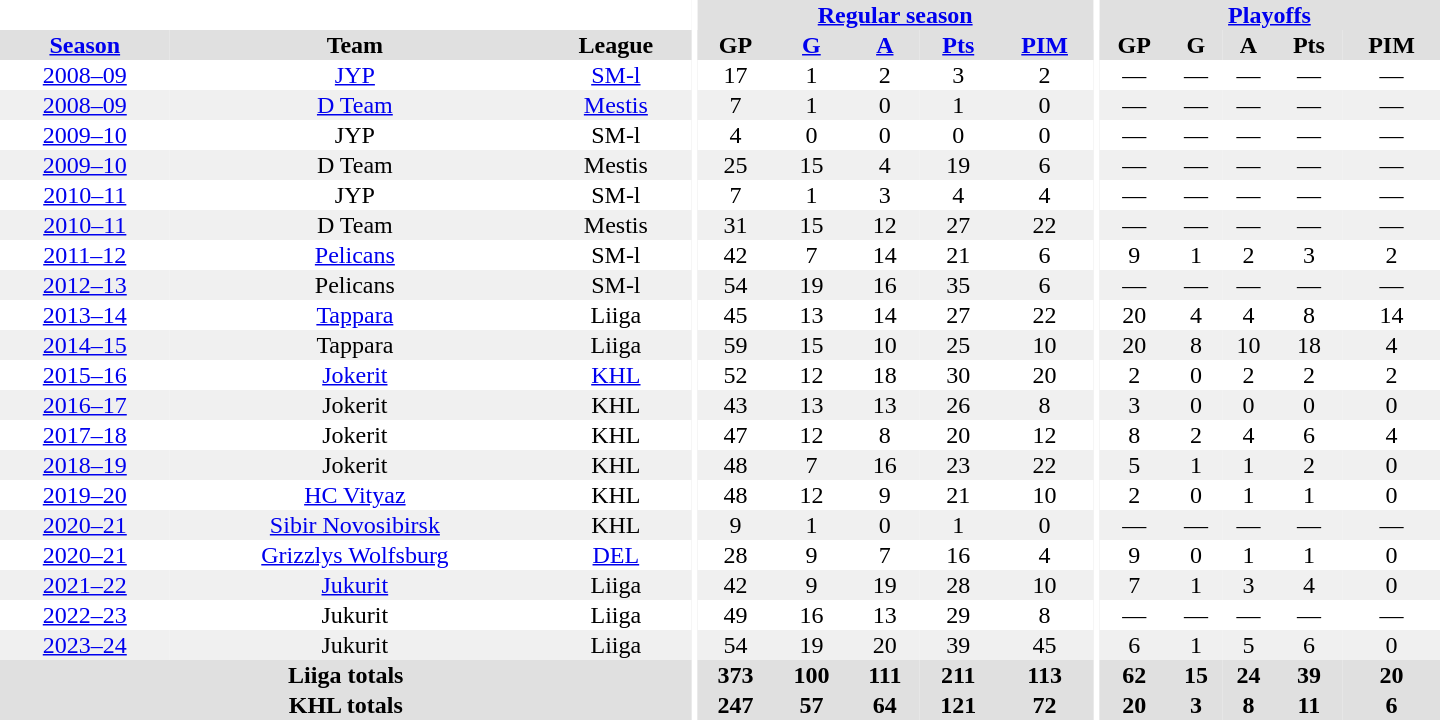<table border="0" cellpadding="1" cellspacing="0" style="text-align:center; width:60em">
<tr bgcolor="#e0e0e0">
<th colspan="3" bgcolor="#ffffff"></th>
<th rowspan="99" bgcolor="#ffffff"></th>
<th colspan="5"><a href='#'>Regular season</a></th>
<th rowspan="99" bgcolor="#ffffff"></th>
<th colspan="5"><a href='#'>Playoffs</a></th>
</tr>
<tr bgcolor="#e0e0e0">
<th><a href='#'>Season</a></th>
<th>Team</th>
<th>League</th>
<th>GP</th>
<th><a href='#'>G</a></th>
<th><a href='#'>A</a></th>
<th><a href='#'>Pts</a></th>
<th><a href='#'>PIM</a></th>
<th>GP</th>
<th>G</th>
<th>A</th>
<th>Pts</th>
<th>PIM</th>
</tr>
<tr>
<td><a href='#'>2008–09</a></td>
<td><a href='#'>JYP</a></td>
<td><a href='#'>SM-l</a></td>
<td>17</td>
<td>1</td>
<td>2</td>
<td>3</td>
<td>2</td>
<td>—</td>
<td>—</td>
<td>—</td>
<td>—</td>
<td>—</td>
</tr>
<tr bgcolor="#f0f0f0">
<td><a href='#'>2008–09</a></td>
<td><a href='#'>D Team</a></td>
<td><a href='#'>Mestis</a></td>
<td>7</td>
<td>1</td>
<td>0</td>
<td>1</td>
<td>0</td>
<td>—</td>
<td>—</td>
<td>—</td>
<td>—</td>
<td>—</td>
</tr>
<tr>
<td><a href='#'>2009–10</a></td>
<td>JYP</td>
<td>SM-l</td>
<td>4</td>
<td>0</td>
<td>0</td>
<td>0</td>
<td>0</td>
<td>—</td>
<td>—</td>
<td>—</td>
<td>—</td>
<td>—</td>
</tr>
<tr bgcolor="#f0f0f0">
<td><a href='#'>2009–10</a></td>
<td>D Team</td>
<td>Mestis</td>
<td>25</td>
<td>15</td>
<td>4</td>
<td>19</td>
<td>6</td>
<td>—</td>
<td>—</td>
<td>—</td>
<td>—</td>
<td>—</td>
</tr>
<tr>
<td><a href='#'>2010–11</a></td>
<td>JYP</td>
<td>SM-l</td>
<td>7</td>
<td>1</td>
<td>3</td>
<td>4</td>
<td>4</td>
<td>—</td>
<td>—</td>
<td>—</td>
<td>—</td>
<td>—</td>
</tr>
<tr bgcolor="#f0f0f0">
<td><a href='#'>2010–11</a></td>
<td>D Team</td>
<td>Mestis</td>
<td>31</td>
<td>15</td>
<td>12</td>
<td>27</td>
<td>22</td>
<td>—</td>
<td>—</td>
<td>—</td>
<td>—</td>
<td>—</td>
</tr>
<tr>
<td><a href='#'>2011–12</a></td>
<td><a href='#'>Pelicans</a></td>
<td>SM-l</td>
<td>42</td>
<td>7</td>
<td>14</td>
<td>21</td>
<td>6</td>
<td>9</td>
<td>1</td>
<td>2</td>
<td>3</td>
<td>2</td>
</tr>
<tr bgcolor="#f0f0f0">
<td><a href='#'>2012–13</a></td>
<td>Pelicans</td>
<td>SM-l</td>
<td>54</td>
<td>19</td>
<td>16</td>
<td>35</td>
<td>6</td>
<td>—</td>
<td>—</td>
<td>—</td>
<td>—</td>
<td>—</td>
</tr>
<tr>
<td><a href='#'>2013–14</a></td>
<td><a href='#'>Tappara</a></td>
<td>Liiga</td>
<td>45</td>
<td>13</td>
<td>14</td>
<td>27</td>
<td>22</td>
<td>20</td>
<td>4</td>
<td>4</td>
<td>8</td>
<td>14</td>
</tr>
<tr bgcolor="#f0f0f0">
<td><a href='#'>2014–15</a></td>
<td>Tappara</td>
<td>Liiga</td>
<td>59</td>
<td>15</td>
<td>10</td>
<td>25</td>
<td>10</td>
<td>20</td>
<td>8</td>
<td>10</td>
<td>18</td>
<td>4</td>
</tr>
<tr>
<td><a href='#'>2015–16</a></td>
<td><a href='#'>Jokerit</a></td>
<td><a href='#'>KHL</a></td>
<td>52</td>
<td>12</td>
<td>18</td>
<td>30</td>
<td>20</td>
<td>2</td>
<td>0</td>
<td>2</td>
<td>2</td>
<td>2</td>
</tr>
<tr bgcolor="#f0f0f0">
<td><a href='#'>2016–17</a></td>
<td>Jokerit</td>
<td>KHL</td>
<td>43</td>
<td>13</td>
<td>13</td>
<td>26</td>
<td>8</td>
<td>3</td>
<td>0</td>
<td>0</td>
<td>0</td>
<td>0</td>
</tr>
<tr>
<td><a href='#'>2017–18</a></td>
<td>Jokerit</td>
<td>KHL</td>
<td>47</td>
<td>12</td>
<td>8</td>
<td>20</td>
<td>12</td>
<td>8</td>
<td>2</td>
<td>4</td>
<td>6</td>
<td>4</td>
</tr>
<tr bgcolor="#f0f0f0">
<td><a href='#'>2018–19</a></td>
<td>Jokerit</td>
<td>KHL</td>
<td>48</td>
<td>7</td>
<td>16</td>
<td>23</td>
<td>22</td>
<td>5</td>
<td>1</td>
<td>1</td>
<td>2</td>
<td>0</td>
</tr>
<tr>
<td><a href='#'>2019–20</a></td>
<td><a href='#'>HC Vityaz</a></td>
<td>KHL</td>
<td>48</td>
<td>12</td>
<td>9</td>
<td>21</td>
<td>10</td>
<td>2</td>
<td>0</td>
<td>1</td>
<td>1</td>
<td>0</td>
</tr>
<tr bgcolor="#f0f0f0">
<td><a href='#'>2020–21</a></td>
<td><a href='#'>Sibir Novosibirsk</a></td>
<td>KHL</td>
<td>9</td>
<td>1</td>
<td>0</td>
<td>1</td>
<td>0</td>
<td>—</td>
<td>—</td>
<td>—</td>
<td>—</td>
<td>—</td>
</tr>
<tr>
<td><a href='#'>2020–21</a></td>
<td><a href='#'>Grizzlys Wolfsburg</a></td>
<td><a href='#'>DEL</a></td>
<td>28</td>
<td>9</td>
<td>7</td>
<td>16</td>
<td>4</td>
<td>9</td>
<td>0</td>
<td>1</td>
<td>1</td>
<td>0</td>
</tr>
<tr bgcolor="#f0f0f0">
<td><a href='#'>2021–22</a></td>
<td><a href='#'>Jukurit</a></td>
<td>Liiga</td>
<td>42</td>
<td>9</td>
<td>19</td>
<td>28</td>
<td>10</td>
<td>7</td>
<td>1</td>
<td>3</td>
<td>4</td>
<td>0</td>
</tr>
<tr>
<td><a href='#'>2022–23</a></td>
<td>Jukurit</td>
<td>Liiga</td>
<td>49</td>
<td>16</td>
<td>13</td>
<td>29</td>
<td>8</td>
<td>—</td>
<td>—</td>
<td>—</td>
<td>—</td>
<td>—</td>
</tr>
<tr bgcolor="#f0f0f0">
<td><a href='#'>2023–24</a></td>
<td>Jukurit</td>
<td>Liiga</td>
<td>54</td>
<td>19</td>
<td>20</td>
<td>39</td>
<td>45</td>
<td>6</td>
<td>1</td>
<td>5</td>
<td>6</td>
<td>0</td>
</tr>
<tr ALIGN="center" bgcolor="#e0e0e0">
<th colspan="3">Liiga totals</th>
<th>373</th>
<th>100</th>
<th>111</th>
<th>211</th>
<th>113</th>
<th>62</th>
<th>15</th>
<th>24</th>
<th>39</th>
<th>20</th>
</tr>
<tr ALIGN="center" bgcolor="#e0e0e0">
<th colspan="3">KHL totals</th>
<th>247</th>
<th>57</th>
<th>64</th>
<th>121</th>
<th>72</th>
<th>20</th>
<th>3</th>
<th>8</th>
<th>11</th>
<th>6</th>
</tr>
</table>
